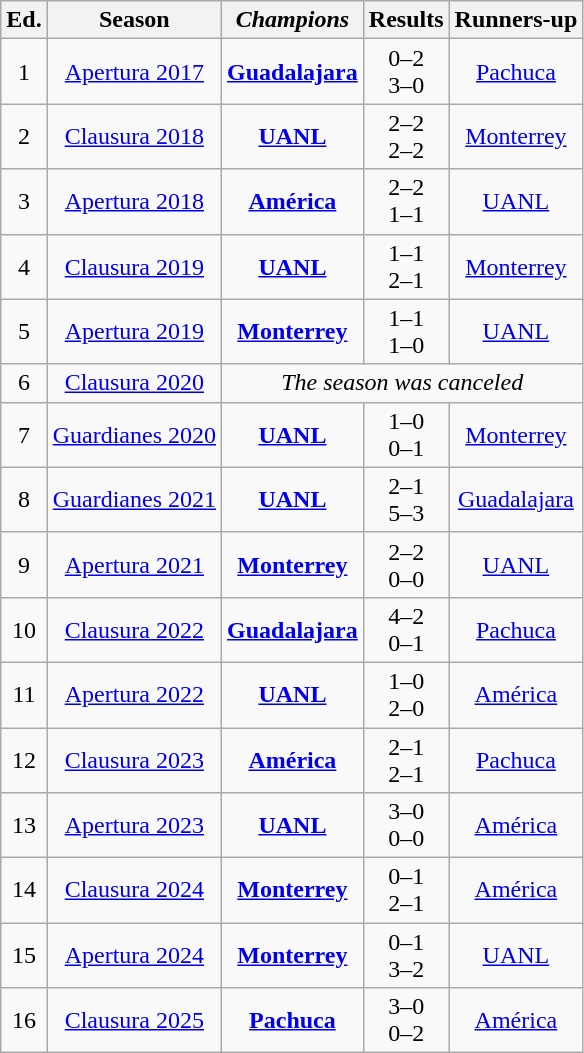<table class="wikitable" style="text-align: center;">
<tr>
<th>Ed.</th>
<th>Season</th>
<th><em>Champions</em></th>
<th>Results</th>
<th>Runners-up</th>
</tr>
<tr>
<td>1</td>
<td><a href='#'>Apertura 2017</a></td>
<td><strong><a href='#'>Guadalajara</a></strong></td>
<td>0–2<br>3–0</td>
<td><a href='#'>Pachuca</a></td>
</tr>
<tr>
<td>2</td>
<td><a href='#'>Clausura 2018</a></td>
<td><strong><a href='#'>UANL</a></strong></td>
<td>2–2<br>2–2<br><small></small></td>
<td><a href='#'>Monterrey</a></td>
</tr>
<tr>
<td>3</td>
<td><a href='#'>Apertura 2018</a></td>
<td><strong><a href='#'>América</a></strong></td>
<td>2–2<br>1–1<br><small></small></td>
<td><a href='#'>UANL</a></td>
</tr>
<tr>
<td>4</td>
<td><a href='#'>Clausura 2019</a></td>
<td><strong><a href='#'>UANL</a></strong></td>
<td>1–1<br>2–1</td>
<td><a href='#'>Monterrey</a></td>
</tr>
<tr>
<td>5</td>
<td><a href='#'>Apertura 2019</a></td>
<td><strong><a href='#'>Monterrey</a></strong></td>
<td>1–1<br>1–0</td>
<td><a href='#'>UANL</a></td>
</tr>
<tr>
<td>6</td>
<td><a href='#'>Clausura 2020</a></td>
<td colspan="3"><em>The season was canceled</em></td>
</tr>
<tr>
<td>7</td>
<td><a href='#'>Guardianes 2020</a></td>
<td><strong><a href='#'>UANL</a></strong></td>
<td>1–0<br>0–1<br><small></small></td>
<td><a href='#'>Monterrey</a></td>
</tr>
<tr>
<td>8</td>
<td><a href='#'>Guardianes 2021</a></td>
<td><strong><a href='#'>UANL</a></strong></td>
<td>2–1<br>5–3</td>
<td><a href='#'>Guadalajara</a></td>
</tr>
<tr>
<td>9</td>
<td><a href='#'>Apertura 2021</a></td>
<td><strong><a href='#'>Monterrey</a></strong></td>
<td>2–2<br>0–0<br><small></small></td>
<td><a href='#'>UANL</a></td>
</tr>
<tr>
<td>10</td>
<td><a href='#'>Clausura 2022</a></td>
<td><strong><a href='#'>Guadalajara</a></strong></td>
<td>4–2<br>0–1</td>
<td><a href='#'>Pachuca</a></td>
</tr>
<tr>
<td>11</td>
<td><a href='#'>Apertura 2022</a></td>
<td><strong><a href='#'>UANL</a></strong></td>
<td>1–0<br>2–0</td>
<td><a href='#'>América</a></td>
</tr>
<tr>
<td>12</td>
<td><a href='#'>Clausura 2023</a></td>
<td><strong><a href='#'>América</a></strong></td>
<td>2–1<br>2–1</td>
<td><a href='#'>Pachuca</a></td>
</tr>
<tr>
<td>13</td>
<td><a href='#'>Apertura 2023</a></td>
<td><strong><a href='#'>UANL</a></strong></td>
<td>3–0<br>0–0</td>
<td><a href='#'>América</a></td>
</tr>
<tr>
<td>14</td>
<td><a href='#'>Clausura 2024</a></td>
<td><strong><a href='#'>Monterrey</a></strong></td>
<td>0–1<br>2–1<br><small></small></td>
<td><a href='#'>América</a></td>
</tr>
<tr>
<td>15</td>
<td><a href='#'>Apertura 2024</a></td>
<td><strong><a href='#'>Monterrey</a></strong></td>
<td>0–1<br>3–2<br><small></small></td>
<td><a href='#'>UANL</a></td>
</tr>
<tr>
<td>16</td>
<td><a href='#'>Clausura 2025</a></td>
<td><strong><a href='#'>Pachuca</a></strong></td>
<td>3–0<br>0–2</td>
<td><a href='#'>América</a></td>
</tr>
</table>
